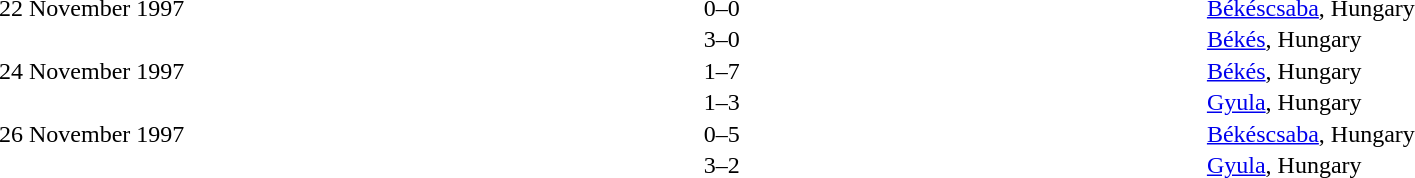<table cellspacing=1 width=85%>
<tr>
<th width=15%></th>
<th width=25%></th>
<th width=10%></th>
<th width=25%></th>
<th width=25%></th>
</tr>
<tr>
<td>22 November 1997</td>
<td align=right></td>
<td align=center>0–0</td>
<td></td>
<td><a href='#'>Békéscsaba</a>, Hungary</td>
</tr>
<tr>
<td></td>
<td align=right></td>
<td align=center>3–0</td>
<td></td>
<td><a href='#'>Békés</a>, Hungary</td>
</tr>
<tr>
<td>24 November 1997</td>
<td align=right></td>
<td align=center>1–7</td>
<td></td>
<td><a href='#'>Békés</a>, Hungary</td>
</tr>
<tr>
<td></td>
<td align=right></td>
<td align=center>1–3</td>
<td></td>
<td><a href='#'>Gyula</a>, Hungary</td>
</tr>
<tr>
<td>26 November 1997</td>
<td align=right></td>
<td align=center>0–5</td>
<td></td>
<td><a href='#'>Békéscsaba</a>, Hungary</td>
</tr>
<tr>
<td></td>
<td align=right></td>
<td align=center>3–2</td>
<td></td>
<td><a href='#'>Gyula</a>, Hungary</td>
</tr>
</table>
